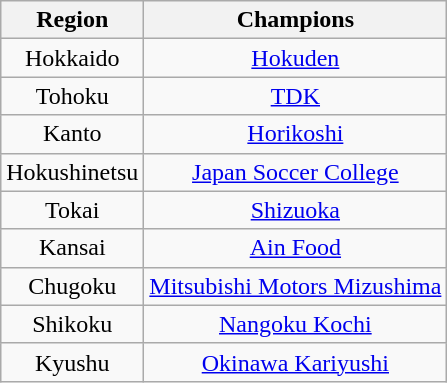<table class="wikitable" style="text-align:center;">
<tr>
<th>Region</th>
<th>Champions</th>
</tr>
<tr>
<td>Hokkaido</td>
<td><a href='#'>Hokuden</a></td>
</tr>
<tr>
<td>Tohoku</td>
<td><a href='#'>TDK</a></td>
</tr>
<tr>
<td>Kanto</td>
<td><a href='#'>Horikoshi</a></td>
</tr>
<tr>
<td>Hokushinetsu</td>
<td><a href='#'>Japan Soccer College</a></td>
</tr>
<tr>
<td>Tokai</td>
<td><a href='#'>Shizuoka</a></td>
</tr>
<tr>
<td>Kansai</td>
<td><a href='#'>Ain Food</a></td>
</tr>
<tr>
<td>Chugoku</td>
<td><a href='#'>Mitsubishi Motors Mizushima</a></td>
</tr>
<tr>
<td>Shikoku</td>
<td><a href='#'>Nangoku Kochi</a></td>
</tr>
<tr>
<td>Kyushu</td>
<td><a href='#'>Okinawa Kariyushi</a></td>
</tr>
</table>
